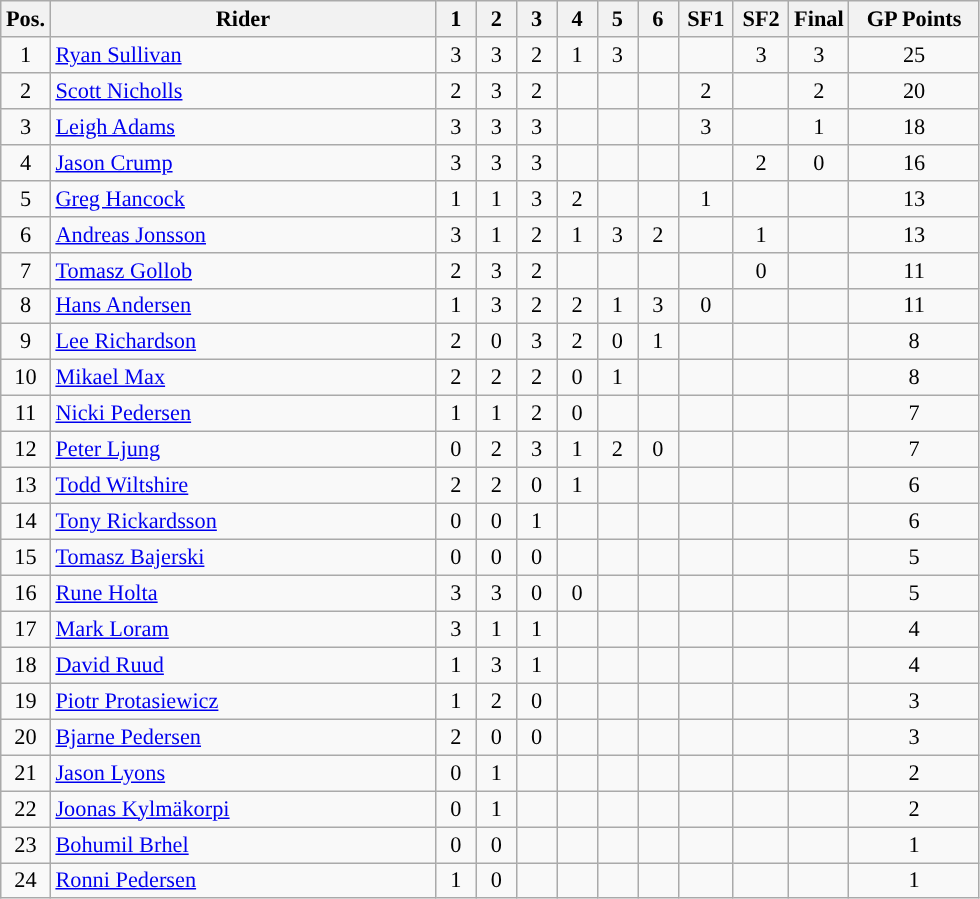<table class=wikitable style="font-size:93%;">
<tr>
<th width=25px>Pos.</th>
<th width=250px>Rider</th>
<th width=20px>1</th>
<th width=20px>2</th>
<th width=20px>3</th>
<th width=20px>4</th>
<th width=20px>5</th>
<th width=20px>6</th>
<th width=30px>SF1</th>
<th width=30px>SF2</th>
<th width=30px>Final</th>
<th width=80px>GP Points</th>
</tr>
<tr align=center style="background-color:">
<td>1</td>
<td align=left> <a href='#'>Ryan Sullivan</a></td>
<td>3</td>
<td>3</td>
<td>2</td>
<td>1</td>
<td>3</td>
<td></td>
<td></td>
<td>3</td>
<td>3</td>
<td>25</td>
</tr>
<tr align=center style="background-color:">
<td>2</td>
<td align=left> <a href='#'>Scott Nicholls</a></td>
<td>2</td>
<td>3</td>
<td>2</td>
<td></td>
<td></td>
<td></td>
<td> 2</td>
<td></td>
<td>2</td>
<td>20</td>
</tr>
<tr align=center style="background-color:">
<td>3</td>
<td align=left> <a href='#'>Leigh Adams</a></td>
<td>3</td>
<td>3</td>
<td>3</td>
<td></td>
<td></td>
<td></td>
<td>3</td>
<td></td>
<td>1</td>
<td>18</td>
</tr>
<tr align=center>
<td>4</td>
<td align=left> <a href='#'>Jason Crump</a></td>
<td>3</td>
<td>3</td>
<td>3</td>
<td></td>
<td></td>
<td></td>
<td></td>
<td>2</td>
<td>0</td>
<td>16</td>
</tr>
<tr align=center>
<td>5</td>
<td align=left> <a href='#'>Greg Hancock</a></td>
<td>1</td>
<td>1</td>
<td>3</td>
<td>2</td>
<td></td>
<td></td>
<td>1</td>
<td></td>
<td></td>
<td>13</td>
</tr>
<tr align=center>
<td>6</td>
<td align=left> <a href='#'>Andreas Jonsson</a></td>
<td>3</td>
<td>1</td>
<td>2</td>
<td>1</td>
<td>3</td>
<td>2</td>
<td></td>
<td>1</td>
<td></td>
<td>13</td>
</tr>
<tr align=center>
<td>7</td>
<td align=left> <a href='#'>Tomasz Gollob</a></td>
<td>2</td>
<td>3</td>
<td>2</td>
<td></td>
<td></td>
<td></td>
<td></td>
<td>0</td>
<td></td>
<td>11</td>
</tr>
<tr align=center>
<td>8</td>
<td align=left> <a href='#'>Hans Andersen</a></td>
<td>1</td>
<td>3</td>
<td>2</td>
<td>2</td>
<td>1</td>
<td>3</td>
<td>0</td>
<td></td>
<td></td>
<td>11</td>
</tr>
<tr align=center>
<td>9</td>
<td align=left> <a href='#'>Lee Richardson</a></td>
<td>2</td>
<td>0</td>
<td>3</td>
<td>2</td>
<td>0</td>
<td>1</td>
<td></td>
<td></td>
<td></td>
<td>8</td>
</tr>
<tr align=center>
<td>10</td>
<td align=left> <a href='#'>Mikael Max</a></td>
<td>2</td>
<td>2</td>
<td>2</td>
<td>0</td>
<td>1</td>
<td></td>
<td></td>
<td></td>
<td></td>
<td>8</td>
</tr>
<tr align=center>
<td>11</td>
<td align=left> <a href='#'>Nicki Pedersen</a></td>
<td>1</td>
<td>1</td>
<td>2</td>
<td>0</td>
<td></td>
<td></td>
<td></td>
<td></td>
<td></td>
<td>7</td>
</tr>
<tr align=center>
<td>12</td>
<td align=left> <a href='#'>Peter Ljung</a></td>
<td>0</td>
<td>2</td>
<td>3</td>
<td>1</td>
<td>2</td>
<td>0</td>
<td></td>
<td></td>
<td></td>
<td>7</td>
</tr>
<tr align=center>
<td>13</td>
<td align=left> <a href='#'>Todd Wiltshire</a></td>
<td>2</td>
<td>2</td>
<td>0</td>
<td>1</td>
<td></td>
<td></td>
<td></td>
<td></td>
<td></td>
<td>6</td>
</tr>
<tr align=center>
<td>14</td>
<td align=left> <a href='#'>Tony Rickardsson</a></td>
<td>0</td>
<td>0</td>
<td>1</td>
<td></td>
<td></td>
<td></td>
<td></td>
<td></td>
<td></td>
<td>6</td>
</tr>
<tr align=center>
<td>15</td>
<td align=left> <a href='#'>Tomasz Bajerski</a></td>
<td>0</td>
<td>0</td>
<td>0</td>
<td></td>
<td></td>
<td></td>
<td></td>
<td></td>
<td></td>
<td>5</td>
</tr>
<tr align=center>
<td>16</td>
<td align=left> <a href='#'>Rune Holta</a></td>
<td>3</td>
<td>3</td>
<td>0</td>
<td>0</td>
<td></td>
<td></td>
<td></td>
<td></td>
<td></td>
<td>5</td>
</tr>
<tr align=center>
<td>17</td>
<td align=left> <a href='#'>Mark Loram</a></td>
<td>3</td>
<td>1</td>
<td>1</td>
<td></td>
<td></td>
<td></td>
<td></td>
<td></td>
<td></td>
<td>4</td>
</tr>
<tr align=center>
<td>18</td>
<td align=left> <a href='#'>David Ruud</a></td>
<td>1</td>
<td>3</td>
<td>1</td>
<td></td>
<td></td>
<td></td>
<td></td>
<td></td>
<td></td>
<td>4</td>
</tr>
<tr align=center>
<td>19</td>
<td align=left> <a href='#'>Piotr Protasiewicz</a></td>
<td>1</td>
<td>2</td>
<td>0</td>
<td></td>
<td></td>
<td></td>
<td></td>
<td></td>
<td></td>
<td>3</td>
</tr>
<tr align=center>
<td>20</td>
<td align=left> <a href='#'>Bjarne Pedersen</a></td>
<td>2</td>
<td>0</td>
<td>0</td>
<td></td>
<td></td>
<td></td>
<td></td>
<td></td>
<td></td>
<td>3</td>
</tr>
<tr align=center>
<td>21</td>
<td align=left> <a href='#'>Jason Lyons</a></td>
<td>0</td>
<td>1</td>
<td></td>
<td></td>
<td></td>
<td></td>
<td></td>
<td></td>
<td></td>
<td>2</td>
</tr>
<tr align=center>
<td>22</td>
<td align=left> <a href='#'>Joonas Kylmäkorpi</a></td>
<td>0</td>
<td>1</td>
<td></td>
<td></td>
<td></td>
<td></td>
<td></td>
<td></td>
<td></td>
<td>2</td>
</tr>
<tr align=center>
<td>23</td>
<td align=left> <a href='#'>Bohumil Brhel</a></td>
<td>0</td>
<td>0</td>
<td></td>
<td></td>
<td></td>
<td></td>
<td></td>
<td></td>
<td></td>
<td>1</td>
</tr>
<tr align=center>
<td>24</td>
<td align=left> <a href='#'>Ronni Pedersen</a></td>
<td>1</td>
<td>0</td>
<td></td>
<td></td>
<td></td>
<td></td>
<td></td>
<td></td>
<td></td>
<td>1</td>
</tr>
</table>
